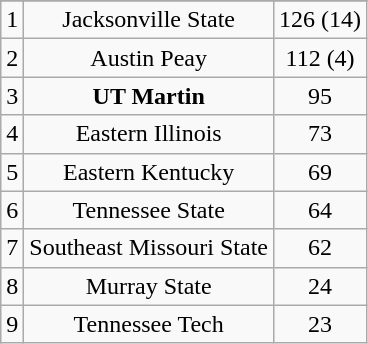<table class="wikitable" style="display: inline-table;">
<tr align="center">
</tr>
<tr align="center">
<td>1</td>
<td>Jacksonville State</td>
<td>126 (14)</td>
</tr>
<tr align="center">
<td>2</td>
<td>Austin Peay</td>
<td>112 (4)</td>
</tr>
<tr align="center">
<td>3</td>
<td><strong>UT Martin</strong></td>
<td>95</td>
</tr>
<tr align="center">
<td>4</td>
<td>Eastern Illinois</td>
<td>73</td>
</tr>
<tr align="center">
<td>5</td>
<td>Eastern Kentucky</td>
<td>69</td>
</tr>
<tr align="center">
<td>6</td>
<td>Tennessee State</td>
<td>64</td>
</tr>
<tr align="center">
<td>7</td>
<td>Southeast Missouri State</td>
<td>62</td>
</tr>
<tr align="center">
<td>8</td>
<td>Murray State</td>
<td>24</td>
</tr>
<tr align="center">
<td>9</td>
<td>Tennessee Tech</td>
<td>23</td>
</tr>
</table>
